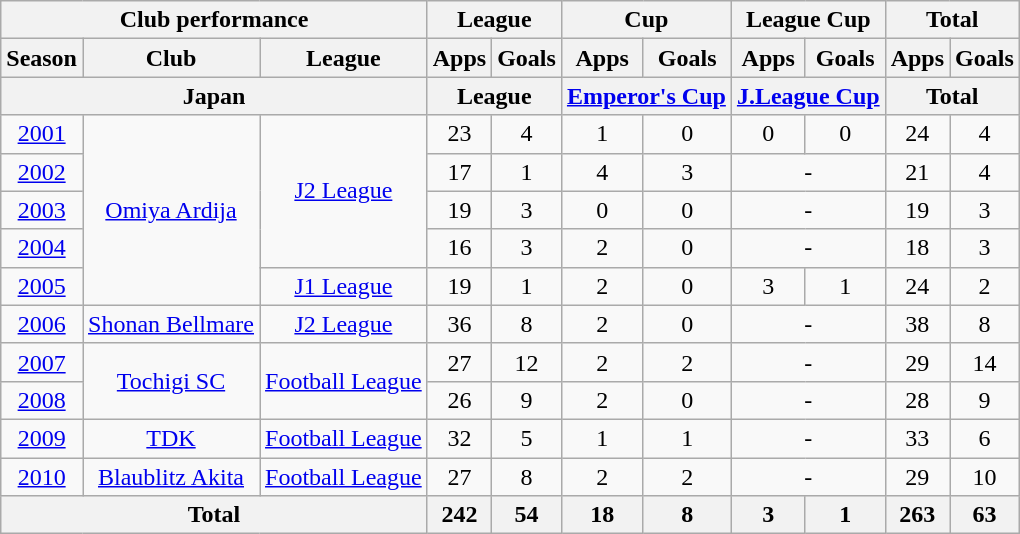<table class="wikitable" style="text-align:center;">
<tr>
<th colspan=3>Club performance</th>
<th colspan=2>League</th>
<th colspan=2>Cup</th>
<th colspan=2>League Cup</th>
<th colspan=2>Total</th>
</tr>
<tr>
<th>Season</th>
<th>Club</th>
<th>League</th>
<th>Apps</th>
<th>Goals</th>
<th>Apps</th>
<th>Goals</th>
<th>Apps</th>
<th>Goals</th>
<th>Apps</th>
<th>Goals</th>
</tr>
<tr>
<th colspan=3>Japan</th>
<th colspan=2>League</th>
<th colspan=2><a href='#'>Emperor's Cup</a></th>
<th colspan=2><a href='#'>J.League Cup</a></th>
<th colspan=2>Total</th>
</tr>
<tr>
<td><a href='#'>2001</a></td>
<td rowspan="5"><a href='#'>Omiya Ardija</a></td>
<td rowspan="4"><a href='#'>J2 League</a></td>
<td>23</td>
<td>4</td>
<td>1</td>
<td>0</td>
<td>0</td>
<td>0</td>
<td>24</td>
<td>4</td>
</tr>
<tr>
<td><a href='#'>2002</a></td>
<td>17</td>
<td>1</td>
<td>4</td>
<td>3</td>
<td colspan="2">-</td>
<td>21</td>
<td>4</td>
</tr>
<tr>
<td><a href='#'>2003</a></td>
<td>19</td>
<td>3</td>
<td>0</td>
<td>0</td>
<td colspan="2">-</td>
<td>19</td>
<td>3</td>
</tr>
<tr>
<td><a href='#'>2004</a></td>
<td>16</td>
<td>3</td>
<td>2</td>
<td>0</td>
<td colspan="2">-</td>
<td>18</td>
<td>3</td>
</tr>
<tr>
<td><a href='#'>2005</a></td>
<td><a href='#'>J1 League</a></td>
<td>19</td>
<td>1</td>
<td>2</td>
<td>0</td>
<td>3</td>
<td>1</td>
<td>24</td>
<td>2</td>
</tr>
<tr>
<td><a href='#'>2006</a></td>
<td><a href='#'>Shonan Bellmare</a></td>
<td><a href='#'>J2 League</a></td>
<td>36</td>
<td>8</td>
<td>2</td>
<td>0</td>
<td colspan="2">-</td>
<td>38</td>
<td>8</td>
</tr>
<tr>
<td><a href='#'>2007</a></td>
<td rowspan="2"><a href='#'>Tochigi SC</a></td>
<td rowspan="2"><a href='#'>Football League</a></td>
<td>27</td>
<td>12</td>
<td>2</td>
<td>2</td>
<td colspan="2">-</td>
<td>29</td>
<td>14</td>
</tr>
<tr>
<td><a href='#'>2008</a></td>
<td>26</td>
<td>9</td>
<td>2</td>
<td>0</td>
<td colspan="2">-</td>
<td>28</td>
<td>9</td>
</tr>
<tr>
<td><a href='#'>2009</a></td>
<td><a href='#'>TDK</a></td>
<td><a href='#'>Football League</a></td>
<td>32</td>
<td>5</td>
<td>1</td>
<td>1</td>
<td colspan="2">-</td>
<td>33</td>
<td>6</td>
</tr>
<tr>
<td><a href='#'>2010</a></td>
<td><a href='#'>Blaublitz Akita</a></td>
<td><a href='#'>Football League</a></td>
<td>27</td>
<td>8</td>
<td>2</td>
<td>2</td>
<td colspan="2">-</td>
<td>29</td>
<td>10</td>
</tr>
<tr>
<th colspan=3>Total</th>
<th>242</th>
<th>54</th>
<th>18</th>
<th>8</th>
<th>3</th>
<th>1</th>
<th>263</th>
<th>63</th>
</tr>
</table>
